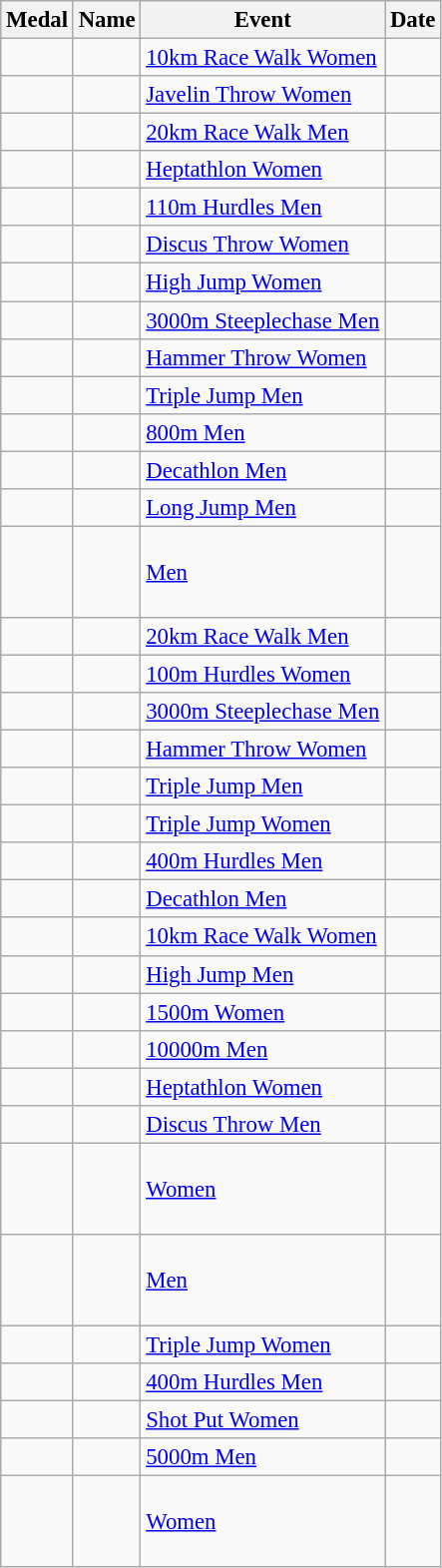<table class="wikitable sortable" style="font-size:95%">
<tr>
<th>Medal</th>
<th>Name</th>
<th>Event</th>
<th>Date</th>
</tr>
<tr>
<td></td>
<td></td>
<td><a href='#'>10km Race Walk Women</a></td>
<td></td>
</tr>
<tr>
<td></td>
<td></td>
<td><a href='#'>Javelin Throw Women</a></td>
<td></td>
</tr>
<tr>
<td></td>
<td></td>
<td><a href='#'>20km Race Walk Men</a></td>
<td></td>
</tr>
<tr>
<td></td>
<td></td>
<td><a href='#'>Heptathlon Women</a></td>
<td></td>
</tr>
<tr>
<td></td>
<td></td>
<td><a href='#'>110m Hurdles Men</a></td>
<td></td>
</tr>
<tr>
<td></td>
<td></td>
<td><a href='#'>Discus Throw Women</a></td>
<td></td>
</tr>
<tr>
<td></td>
<td></td>
<td><a href='#'>High Jump Women</a></td>
<td></td>
</tr>
<tr>
<td></td>
<td></td>
<td><a href='#'>3000m Steeplechase Men</a></td>
<td></td>
</tr>
<tr>
<td></td>
<td></td>
<td><a href='#'>Hammer Throw Women</a></td>
<td></td>
</tr>
<tr>
<td></td>
<td></td>
<td><a href='#'>Triple Jump Men</a></td>
<td></td>
</tr>
<tr>
<td></td>
<td></td>
<td><a href='#'>800m Men</a></td>
<td></td>
</tr>
<tr>
<td></td>
<td></td>
<td><a href='#'>Decathlon Men</a></td>
<td></td>
</tr>
<tr>
<td></td>
<td></td>
<td><a href='#'>Long Jump Men</a></td>
<td></td>
</tr>
<tr>
<td></td>
<td><br><br><br></td>
<td><a href='#'> Men</a></td>
<td></td>
</tr>
<tr>
<td></td>
<td></td>
<td><a href='#'>20km Race Walk Men</a></td>
<td></td>
</tr>
<tr>
<td></td>
<td></td>
<td><a href='#'>100m Hurdles Women</a></td>
<td></td>
</tr>
<tr>
<td></td>
<td></td>
<td><a href='#'>3000m Steeplechase Men</a></td>
<td></td>
</tr>
<tr>
<td></td>
<td></td>
<td><a href='#'>Hammer Throw Women</a></td>
<td></td>
</tr>
<tr>
<td></td>
<td></td>
<td><a href='#'>Triple Jump Men</a></td>
<td></td>
</tr>
<tr>
<td></td>
<td></td>
<td><a href='#'>Triple Jump Women</a></td>
<td></td>
</tr>
<tr>
<td></td>
<td></td>
<td><a href='#'>400m Hurdles Men</a></td>
<td></td>
</tr>
<tr>
<td></td>
<td></td>
<td><a href='#'>Decathlon Men</a></td>
<td></td>
</tr>
<tr>
<td></td>
<td></td>
<td><a href='#'>10km Race Walk Women</a></td>
<td></td>
</tr>
<tr>
<td></td>
<td></td>
<td><a href='#'>High Jump Men</a></td>
<td></td>
</tr>
<tr>
<td></td>
<td></td>
<td><a href='#'>1500m Women</a></td>
<td></td>
</tr>
<tr>
<td></td>
<td></td>
<td><a href='#'>10000m Men</a></td>
<td></td>
</tr>
<tr>
<td></td>
<td></td>
<td><a href='#'>Heptathlon Women</a></td>
<td></td>
</tr>
<tr>
<td></td>
<td></td>
<td><a href='#'>Discus Throw Men</a></td>
<td></td>
</tr>
<tr>
<td></td>
<td><br><br><br></td>
<td><a href='#'> Women</a></td>
<td></td>
</tr>
<tr>
<td></td>
<td><br><br><br></td>
<td><a href='#'> Men</a></td>
<td></td>
</tr>
<tr>
<td></td>
<td></td>
<td><a href='#'>Triple Jump Women</a></td>
<td></td>
</tr>
<tr>
<td></td>
<td></td>
<td><a href='#'>400m Hurdles Men</a></td>
<td></td>
</tr>
<tr>
<td></td>
<td></td>
<td><a href='#'>Shot Put Women</a></td>
<td></td>
</tr>
<tr>
<td></td>
<td></td>
<td><a href='#'>5000m Men</a></td>
<td></td>
</tr>
<tr>
<td></td>
<td><br><br><br></td>
<td><a href='#'> Women</a></td>
<td></td>
</tr>
</table>
